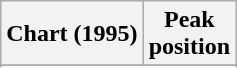<table class="wikitable plainrowheaders sortable">
<tr>
<th scope="col">Chart (1995)</th>
<th scope="col">Peak<br> position</th>
</tr>
<tr>
</tr>
<tr>
</tr>
</table>
